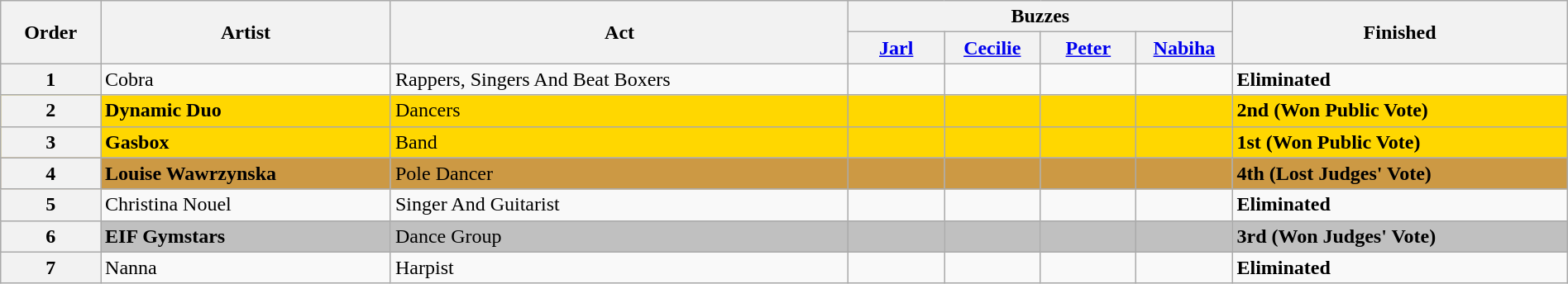<table class="wikitable sortable" width="100%">
<tr>
<th rowspan="2">Order</th>
<th rowspan="2" class="unsortable">Artist</th>
<th rowspan="2" class="unsortable">Act</th>
<th colspan="4" class="unsortable">Buzzes</th>
<th rowspan="2">Finished</th>
</tr>
<tr>
<th width="70"><a href='#'>Jarl</a></th>
<th width="70"><a href='#'>Cecilie</a></th>
<th width="70"><a href='#'>Peter</a></th>
<th width="70"><a href='#'>Nabiha</a></th>
</tr>
<tr>
<th>1</th>
<td>Cobra</td>
<td>Rappers, Singers And Beat Boxers</td>
<td></td>
<td></td>
<td></td>
<td></td>
<td><strong>Eliminated</strong></td>
</tr>
<tr style="background:gold;">
<th>2</th>
<td><strong>Dynamic Duo</strong></td>
<td>Dancers</td>
<td></td>
<td></td>
<td></td>
<td></td>
<td><strong>2nd (Won Public Vote)</strong></td>
</tr>
<tr style="background:gold;">
<th>3</th>
<td><strong>Gasbox</strong></td>
<td>Band</td>
<td></td>
<td></td>
<td></td>
<td></td>
<td><strong>1st (Won Public Vote)</strong></td>
</tr>
<tr style="background:#c94;">
<th>4</th>
<td><strong>Louise Wawrzynska</strong></td>
<td>Pole Dancer</td>
<td align="center"></td>
<td></td>
<td></td>
<td></td>
<td><strong>4th (Lost Judges' Vote)</strong></td>
</tr>
<tr>
<th>5</th>
<td>Christina Nouel</td>
<td>Singer And Guitarist</td>
<td></td>
<td></td>
<td></td>
<td></td>
<td><strong>Eliminated</strong></td>
</tr>
<tr style="background:silver;">
<th>6</th>
<td><strong>EIF Gymstars</strong></td>
<td>Dance Group</td>
<td></td>
<td align="center"></td>
<td align="center"></td>
<td align="center"></td>
<td><strong>3rd (Won Judges' Vote)</strong></td>
</tr>
<tr>
<th>7</th>
<td>Nanna</td>
<td>Harpist</td>
<td></td>
<td></td>
<td></td>
<td></td>
<td><strong>Eliminated</strong></td>
</tr>
</table>
